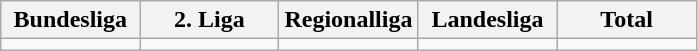<table class="wikitable">
<tr>
<th width="20%">Bundesliga</th>
<th width="20%">2. Liga</th>
<th width="20%">Regionalliga</th>
<th width="20%">Landesliga</th>
<th width="20%">Total</th>
</tr>
<tr>
<td></td>
<td></td>
<td></td>
<td></td>
<td></td>
</tr>
</table>
